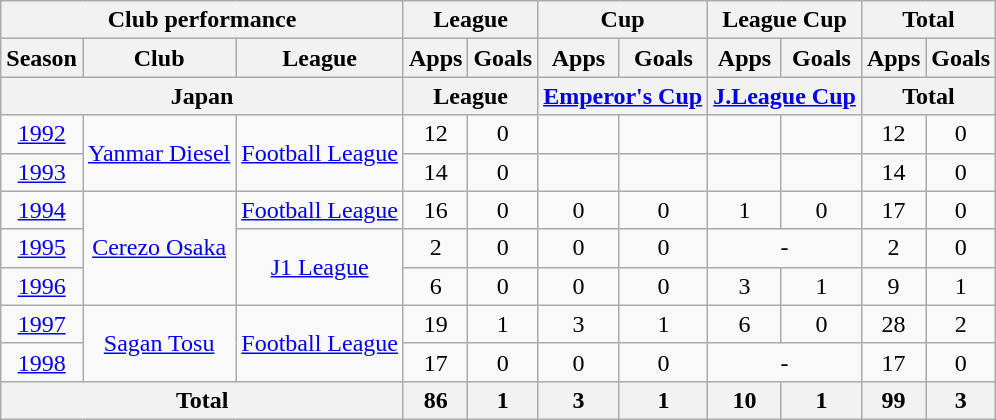<table class="wikitable" style="text-align:center;">
<tr>
<th colspan=3>Club performance</th>
<th colspan=2>League</th>
<th colspan=2>Cup</th>
<th colspan=2>League Cup</th>
<th colspan=2>Total</th>
</tr>
<tr>
<th>Season</th>
<th>Club</th>
<th>League</th>
<th>Apps</th>
<th>Goals</th>
<th>Apps</th>
<th>Goals</th>
<th>Apps</th>
<th>Goals</th>
<th>Apps</th>
<th>Goals</th>
</tr>
<tr>
<th colspan=3>Japan</th>
<th colspan=2>League</th>
<th colspan=2><a href='#'>Emperor's Cup</a></th>
<th colspan=2><a href='#'>J.League Cup</a></th>
<th colspan=2>Total</th>
</tr>
<tr>
<td><a href='#'>1992</a></td>
<td rowspan="2"><a href='#'>Yanmar Diesel</a></td>
<td rowspan="2"><a href='#'>Football League</a></td>
<td>12</td>
<td>0</td>
<td></td>
<td></td>
<td></td>
<td></td>
<td>12</td>
<td>0</td>
</tr>
<tr>
<td><a href='#'>1993</a></td>
<td>14</td>
<td>0</td>
<td></td>
<td></td>
<td></td>
<td></td>
<td>14</td>
<td>0</td>
</tr>
<tr>
<td><a href='#'>1994</a></td>
<td rowspan="3"><a href='#'>Cerezo Osaka</a></td>
<td><a href='#'>Football League</a></td>
<td>16</td>
<td>0</td>
<td>0</td>
<td>0</td>
<td>1</td>
<td>0</td>
<td>17</td>
<td>0</td>
</tr>
<tr>
<td><a href='#'>1995</a></td>
<td rowspan="2"><a href='#'>J1 League</a></td>
<td>2</td>
<td>0</td>
<td>0</td>
<td>0</td>
<td colspan="2">-</td>
<td>2</td>
<td>0</td>
</tr>
<tr>
<td><a href='#'>1996</a></td>
<td>6</td>
<td>0</td>
<td>0</td>
<td>0</td>
<td>3</td>
<td>1</td>
<td>9</td>
<td>1</td>
</tr>
<tr>
<td><a href='#'>1997</a></td>
<td rowspan="2"><a href='#'>Sagan Tosu</a></td>
<td rowspan="2"><a href='#'>Football League</a></td>
<td>19</td>
<td>1</td>
<td>3</td>
<td>1</td>
<td>6</td>
<td>0</td>
<td>28</td>
<td>2</td>
</tr>
<tr>
<td><a href='#'>1998</a></td>
<td>17</td>
<td>0</td>
<td>0</td>
<td>0</td>
<td colspan="2">-</td>
<td>17</td>
<td>0</td>
</tr>
<tr>
<th colspan=3>Total</th>
<th>86</th>
<th>1</th>
<th>3</th>
<th>1</th>
<th>10</th>
<th>1</th>
<th>99</th>
<th>3</th>
</tr>
</table>
